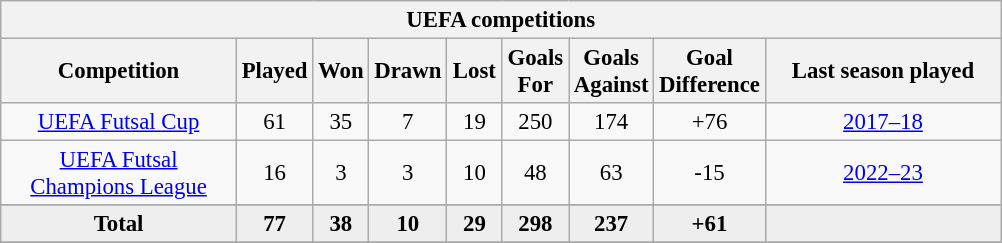<table class="wikitable" style="font-size:95%; text-align: center;">
<tr>
<th colspan="9">UEFA competitions</th>
</tr>
<tr>
<th width="150">Competition</th>
<th width="30">Played</th>
<th width="30">Won</th>
<th width="30">Drawn</th>
<th width="30">Lost</th>
<th width="30">Goals For</th>
<th width="30">Goals Against</th>
<th width="30">Goal Difference</th>
<th width="150">Last season played</th>
</tr>
<tr>
<td><a href='#'>UEFA Futsal Cup</a></td>
<td>61</td>
<td>35</td>
<td>7</td>
<td>19</td>
<td>250</td>
<td>174</td>
<td>+76</td>
<td><a href='#'>2017–18</a></td>
</tr>
<tr>
<td><a href='#'>UEFA Futsal<br>Champions League</a></td>
<td>16</td>
<td>3</td>
<td>3</td>
<td>10</td>
<td>48</td>
<td>63</td>
<td>-15</td>
<td><a href='#'>2022–23</a></td>
</tr>
<tr>
</tr>
<tr bgcolor=#EEEEEE>
<td><strong>Total</strong></td>
<td><strong>77</strong></td>
<td><strong>38</strong></td>
<td><strong>10</strong></td>
<td><strong>29</strong></td>
<td><strong>298</strong></td>
<td><strong>237</strong></td>
<td><strong>+61</strong></td>
<td></td>
</tr>
<tr>
</tr>
</table>
